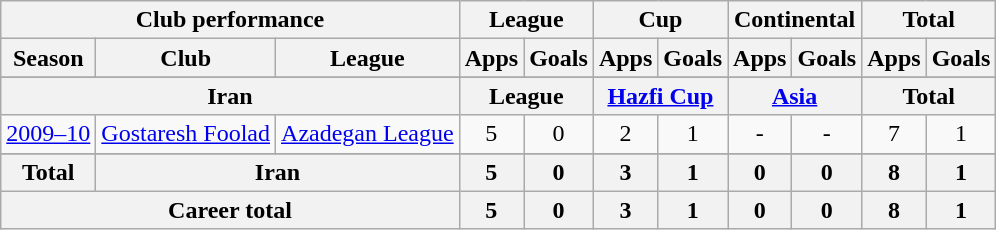<table class="wikitable" style="text-align:center">
<tr>
<th colspan=3>Club performance</th>
<th colspan=2>League</th>
<th colspan=2>Cup</th>
<th colspan=2>Continental</th>
<th colspan=2>Total</th>
</tr>
<tr>
<th>Season</th>
<th>Club</th>
<th>League</th>
<th>Apps</th>
<th>Goals</th>
<th>Apps</th>
<th>Goals</th>
<th>Apps</th>
<th>Goals</th>
<th>Apps</th>
<th>Goals</th>
</tr>
<tr>
</tr>
<tr>
<th colspan=3>Iran</th>
<th colspan=2>League</th>
<th colspan=2><a href='#'>Hazfi Cup</a></th>
<th colspan=2><a href='#'>Asia</a></th>
<th colspan=2>Total</th>
</tr>
<tr>
<td><a href='#'>2009–10</a></td>
<td rowspan="1"><a href='#'>Gostaresh Foolad</a></td>
<td rowspan="1"><a href='#'>Azadegan League</a></td>
<td>5</td>
<td>0</td>
<td>2</td>
<td>1</td>
<td>-</td>
<td>-</td>
<td>7</td>
<td>1</td>
</tr>
<tr>
</tr>
<tr>
<th rowspan=1>Total</th>
<th colspan=2>Iran</th>
<th>5</th>
<th>0</th>
<th>3</th>
<th>1</th>
<th>0</th>
<th>0</th>
<th>8</th>
<th>1</th>
</tr>
<tr>
<th colspan=3>Career total</th>
<th>5</th>
<th>0</th>
<th>3</th>
<th>1</th>
<th>0</th>
<th>0</th>
<th>8</th>
<th>1</th>
</tr>
</table>
